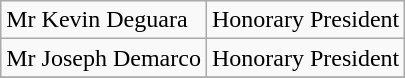<table class="wikitable">
<tr>
<td> Mr Kevin Deguara</td>
<td>Honorary President</td>
</tr>
<tr>
<td> Mr Joseph Demarco</td>
<td>Honorary President</td>
</tr>
<tr>
</tr>
</table>
